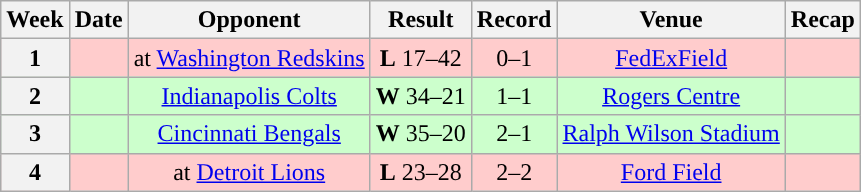<table class="wikitable" style="text-align:center">
<tr>
<th>Week</th>
<th>Date</th>
<th>Opponent</th>
<th>Result</th>
<th>Record</th>
<th>Venue</th>
<th>Recap</th>
</tr>
<tr style="background:#fcc">
<th>1</th>
<td></td>
<td>at <a href='#'>Washington Redskins</a></td>
<td><strong>L</strong> 17–42</td>
<td>0–1</td>
<td><a href='#'>FedExField</a></td>
<td></td>
</tr>
<tr style="background:#cfc">
<th>2</th>
<td></td>
<td><a href='#'>Indianapolis Colts</a></td>
<td><strong>W</strong> 34–21</td>
<td>1–1</td>
<td> <a href='#'>Rogers Centre</a> </td>
<td></td>
</tr>
<tr style="background:#cfc">
<th>3</th>
<td></td>
<td><a href='#'>Cincinnati Bengals</a></td>
<td><strong>W</strong> 35–20</td>
<td>2–1</td>
<td><a href='#'>Ralph Wilson Stadium</a></td>
<td></td>
</tr>
<tr style="background:#fcc">
<th>4</th>
<td></td>
<td>at <a href='#'>Detroit Lions</a></td>
<td><strong>L</strong> 23–28</td>
<td>2–2</td>
<td><a href='#'>Ford Field</a></td>
<td></td>
</tr>
</table>
